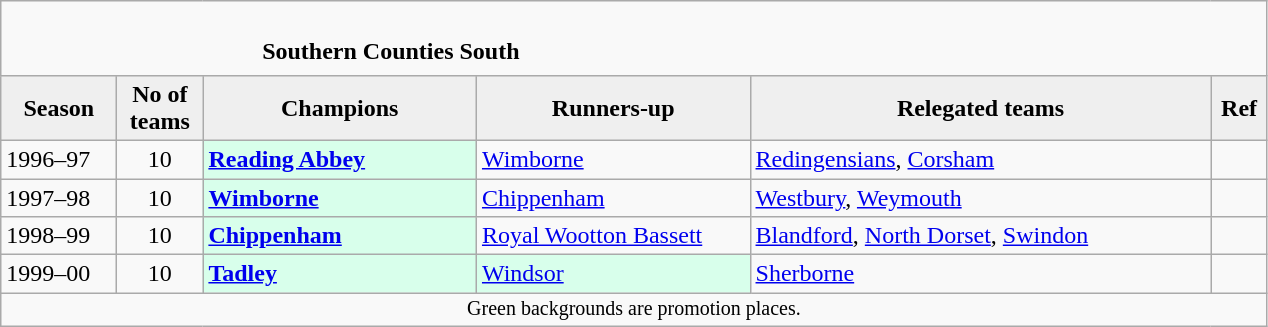<table class="wikitable" style="text-align: left;">
<tr>
<td colspan="11" cellpadding="0" cellspacing="0"><br><table border="0" style="width:100%;" cellpadding="0" cellspacing="0">
<tr>
<td style="width:20%; border:0;"></td>
<td style="border:0;"><strong>Southern Counties South</strong></td>
<td style="width:20%; border:0;"></td>
</tr>
</table>
</td>
</tr>
<tr>
<th style="background:#efefef; width:70px;">Season</th>
<th style="background:#efefef; width:50px;">No of teams</th>
<th style="background:#efefef; width:175px;">Champions</th>
<th style="background:#efefef; width:175px;">Runners-up</th>
<th style="background:#efefef; width:300px;">Relegated teams</th>
<th style="background:#efefef; width:30px;">Ref</th>
</tr>
<tr align=left>
<td>1996–97</td>
<td style="text-align: center;">10</td>
<td style="background:#d8ffeb;"><strong><a href='#'>Reading Abbey</a></strong></td>
<td><a href='#'>Wimborne</a></td>
<td><a href='#'>Redingensians</a>, <a href='#'>Corsham</a></td>
<td></td>
</tr>
<tr>
<td>1997–98</td>
<td style="text-align: center;">10</td>
<td style="background:#d8ffeb;"><strong><a href='#'>Wimborne</a></strong></td>
<td><a href='#'>Chippenham</a></td>
<td><a href='#'>Westbury</a>, <a href='#'>Weymouth</a></td>
<td></td>
</tr>
<tr>
<td>1998–99</td>
<td style="text-align: center;">10</td>
<td style="background:#d8ffeb;"><strong><a href='#'>Chippenham</a></strong></td>
<td><a href='#'>Royal Wootton Bassett</a></td>
<td><a href='#'>Blandford</a>, <a href='#'>North Dorset</a>, <a href='#'>Swindon</a></td>
<td></td>
</tr>
<tr>
<td>1999–00</td>
<td style="text-align: center;">10</td>
<td style="background:#d8ffeb;"><strong><a href='#'>Tadley</a></strong></td>
<td style="background:#d8ffeb;"><a href='#'>Windsor</a></td>
<td><a href='#'>Sherborne</a></td>
<td></td>
</tr>
<tr>
<td colspan="15"  style="border:0; font-size:smaller; text-align:center;">Green backgrounds are promotion places.</td>
</tr>
</table>
